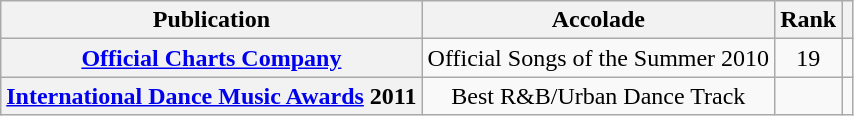<table class="wikitable plainrowheaders" style="text-align:center">
<tr>
<th scope="col">Publication</th>
<th scope="col">Accolade</th>
<th scope="col">Rank</th>
<th scope="col"></th>
</tr>
<tr>
<th scope="row"><a href='#'>Official Charts Company</a></th>
<td>Official Songs of the Summer 2010</td>
<td>19</td>
<td></td>
</tr>
<tr>
<th scope="row"><a href='#'>International Dance Music Awards</a> 2011</th>
<td>Best R&B/Urban Dance Track</td>
<td></td>
<td></td>
</tr>
</table>
